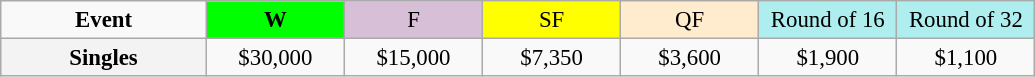<table class=wikitable style=font-size:95%;text-align:center>
<tr>
<td style="width:130px"><strong>Event</strong></td>
<td style="width:85px; background:lime"><strong>W</strong></td>
<td style="width:85px; background:thistle">F</td>
<td style="width:85px; background:#ffff00">SF</td>
<td style="width:85px; background:#ffebcd">QF</td>
<td style="width:85px; background:#afeeee">Round of 16</td>
<td style="width:85px; background:#afeeee">Round of 32</td>
</tr>
<tr>
<th style=background:#f3f3f3>Singles </th>
<td>$30,000</td>
<td>$15,000</td>
<td>$7,350</td>
<td>$3,600</td>
<td>$1,900</td>
<td>$1,100</td>
</tr>
</table>
